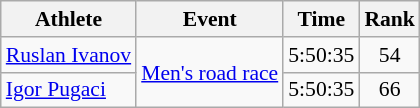<table class=wikitable style="font-size:90%">
<tr>
<th>Athlete</th>
<th>Event</th>
<th>Time</th>
<th>Rank</th>
</tr>
<tr align=center>
<td align=left><a href='#'>Ruslan Ivanov</a></td>
<td align=left rowspan=2><a href='#'>Men's road race</a></td>
<td>5:50:35</td>
<td>54</td>
</tr>
<tr align=center>
<td align=left><a href='#'>Igor Pugaci</a></td>
<td>5:50:35</td>
<td>66</td>
</tr>
</table>
